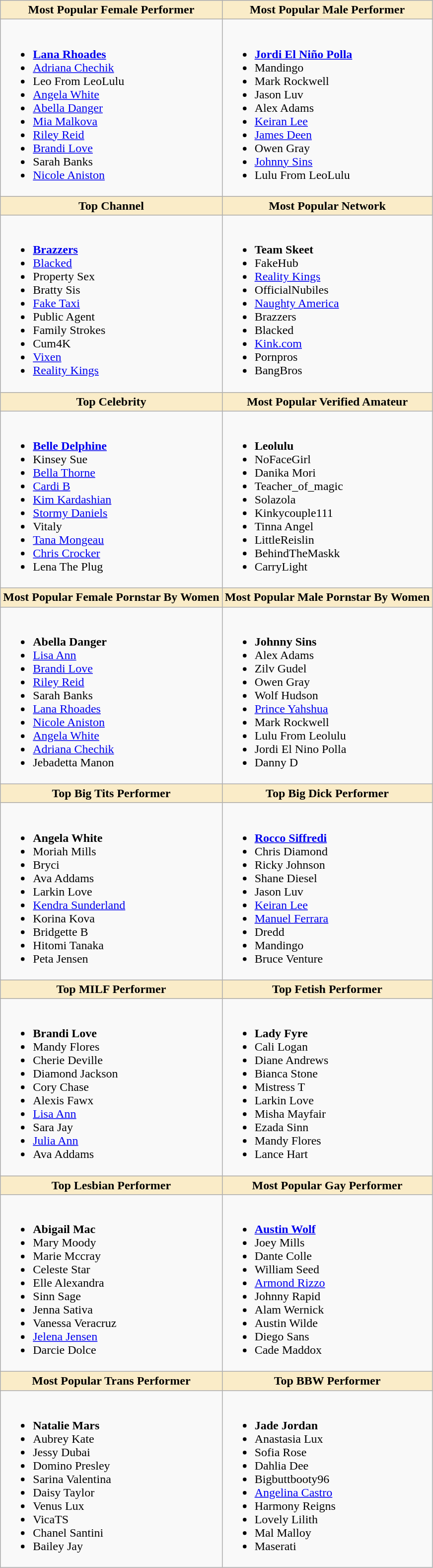<table class="wikitable">
<tr>
<th style="background:#faecc8">Most Popular Female Performer</th>
<th style="background:#faecc8">Most Popular Male Performer</th>
</tr>
<tr>
<td><br><ul><li><strong><a href='#'>Lana Rhoades</a></strong></li><li><a href='#'>Adriana Chechik</a></li><li>Leo From LeoLulu</li><li><a href='#'>Angela White</a></li><li><a href='#'>Abella Danger</a></li><li><a href='#'>Mia Malkova</a></li><li><a href='#'>Riley Reid</a></li><li><a href='#'>Brandi Love</a></li><li>Sarah Banks</li><li><a href='#'>Nicole Aniston</a></li></ul></td>
<td><br><ul><li><strong><a href='#'>Jordi El Niño Polla</a></strong></li><li>Mandingo</li><li>Mark Rockwell</li><li>Jason Luv</li><li>Alex Adams</li><li><a href='#'>Keiran Lee</a></li><li><a href='#'>James Deen</a></li><li>Owen Gray</li><li><a href='#'>Johnny Sins</a></li><li>Lulu From LeoLulu</li></ul></td>
</tr>
<tr>
<th style="background:#faecc8">Top Channel</th>
<th style="background:#faecc8">Most Popular Network</th>
</tr>
<tr>
<td><br><ul><li><strong><a href='#'>Brazzers</a></strong></li><li><a href='#'>Blacked</a></li><li>Property Sex</li><li>Bratty Sis</li><li><a href='#'>Fake Taxi</a></li><li>Public Agent</li><li>Family Strokes</li><li>Cum4K</li><li><a href='#'>Vixen</a></li><li><a href='#'>Reality Kings</a></li></ul></td>
<td><br><ul><li><strong>Team Skeet</strong></li><li>FakeHub</li><li><a href='#'>Reality Kings</a></li><li>OfficialNubiles</li><li><a href='#'>Naughty America</a></li><li>Brazzers</li><li>Blacked</li><li><a href='#'>Kink.com</a></li><li>Pornpros</li><li>BangBros</li></ul></td>
</tr>
<tr>
<th style="background:#faecc8">Top Celebrity</th>
<th style="background:#faecc8">Most Popular Verified Amateur</th>
</tr>
<tr>
<td><br><ul><li><strong><a href='#'>Belle Delphine</a></strong></li><li>Kinsey Sue</li><li><a href='#'>Bella Thorne</a></li><li><a href='#'>Cardi B</a></li><li><a href='#'>Kim Kardashian</a></li><li><a href='#'>Stormy Daniels</a></li><li>Vitaly</li><li><a href='#'>Tana Mongeau</a></li><li><a href='#'>Chris Crocker</a></li><li>Lena The Plug</li></ul></td>
<td><br><ul><li><strong>Leolulu</strong></li><li>NoFaceGirl</li><li>Danika Mori</li><li>Teacher_of_magic</li><li>Solazola</li><li>Kinkycouple111</li><li>Tinna Angel</li><li>LittleReislin</li><li>BehindTheMaskk</li><li>CarryLight</li></ul></td>
</tr>
<tr>
<th style="background:#faecc8">Most Popular Female Pornstar By Women</th>
<th style="background:#faecc8">Most Popular Male Pornstar By Women</th>
</tr>
<tr>
<td><br><ul><li><strong>Abella Danger</strong></li><li><a href='#'>Lisa Ann</a></li><li><a href='#'>Brandi Love</a></li><li><a href='#'>Riley Reid</a></li><li>Sarah Banks</li><li><a href='#'>Lana Rhoades</a></li><li><a href='#'>Nicole Aniston</a></li><li><a href='#'>Angela White</a></li><li><a href='#'>Adriana Chechik</a></li><li>Jebadetta Manon</li></ul></td>
<td><br><ul><li><strong>Johnny Sins</strong></li><li>Alex Adams</li><li>Zilv Gudel</li><li>Owen Gray</li><li>Wolf Hudson</li><li><a href='#'>Prince Yahshua</a></li><li>Mark Rockwell</li><li>Lulu From Leolulu</li><li>Jordi El Nino Polla</li><li>Danny D</li></ul></td>
</tr>
<tr>
<th style="background:#faecc8">Top Big Tits Performer</th>
<th style="background:#faecc8">Top Big Dick Performer</th>
</tr>
<tr>
<td><br><ul><li><strong>Angela White</strong></li><li>Moriah Mills</li><li>Bryci</li><li>Ava Addams</li><li>Larkin Love</li><li><a href='#'>Kendra Sunderland</a></li><li>Korina Kova</li><li>Bridgette B</li><li>Hitomi Tanaka</li><li>Peta Jensen</li></ul></td>
<td><br><ul><li><strong><a href='#'>Rocco Siffredi</a></strong></li><li>Chris Diamond</li><li>Ricky Johnson</li><li>Shane Diesel</li><li>Jason Luv</li><li><a href='#'>Keiran Lee</a></li><li><a href='#'>Manuel Ferrara</a></li><li>Dredd</li><li>Mandingo</li><li>Bruce Venture</li></ul></td>
</tr>
<tr>
<th style="background:#faecc8">Top MILF Performer</th>
<th style="background:#faecc8">Top Fetish Performer</th>
</tr>
<tr>
<td><br><ul><li><strong>Brandi Love</strong></li><li>Mandy Flores</li><li>Cherie Deville</li><li>Diamond Jackson</li><li>Cory Chase</li><li>Alexis Fawx</li><li><a href='#'>Lisa Ann</a></li><li>Sara Jay</li><li><a href='#'>Julia Ann</a></li><li>Ava Addams</li></ul></td>
<td><br><ul><li><strong>Lady Fyre</strong></li><li>Cali Logan</li><li>Diane Andrews</li><li>Bianca Stone</li><li>Mistress T</li><li>Larkin Love</li><li>Misha Mayfair</li><li>Ezada Sinn</li><li>Mandy Flores</li><li>Lance Hart</li></ul></td>
</tr>
<tr>
<th style="background:#faecc8">Top Lesbian Performer</th>
<th style="background:#faecc8">Most Popular Gay Performer</th>
</tr>
<tr>
<td><br><ul><li><strong>Abigail Mac</strong></li><li>Mary Moody</li><li>Marie Mccray</li><li>Celeste Star</li><li>Elle Alexandra</li><li>Sinn Sage</li><li>Jenna Sativa</li><li>Vanessa Veracruz</li><li><a href='#'>Jelena Jensen</a></li><li>Darcie Dolce</li></ul></td>
<td><br><ul><li><strong><a href='#'>Austin Wolf</a></strong></li><li>Joey Mills</li><li>Dante Colle</li><li>William Seed</li><li><a href='#'>Armond Rizzo</a></li><li>Johnny Rapid</li><li>Alam Wernick</li><li>Austin Wilde</li><li>Diego Sans</li><li>Cade Maddox</li></ul></td>
</tr>
<tr>
<th style="background:#faecc8">Most Popular Trans Performer</th>
<th style="background:#faecc8">Top BBW Performer</th>
</tr>
<tr>
<td><br><ul><li><strong>Natalie Mars</strong></li><li>Aubrey Kate</li><li>Jessy Dubai</li><li>Domino Presley</li><li>Sarina Valentina</li><li>Daisy Taylor</li><li>Venus Lux</li><li>VicaTS</li><li>Chanel Santini</li><li>Bailey Jay</li></ul></td>
<td><br><ul><li><strong>Jade Jordan</strong></li><li>Anastasia Lux</li><li>Sofia Rose</li><li>Dahlia Dee</li><li>Bigbuttbooty96</li><li><a href='#'>Angelina Castro</a></li><li>Harmony Reigns</li><li>Lovely Lilith</li><li>Mal Malloy</li><li>Maserati</li></ul></td>
</tr>
</table>
